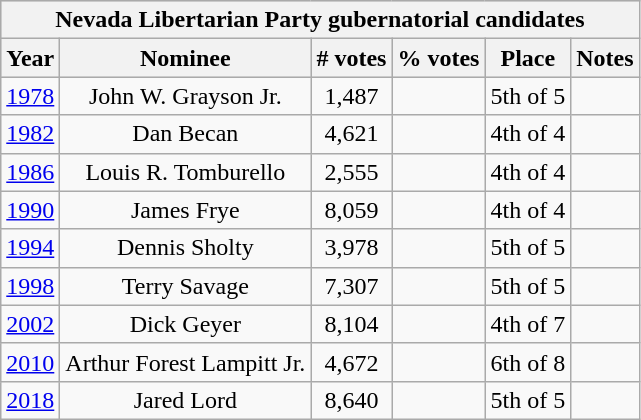<table class=wikitable style="text-align:center;">
<tr style="background:lightgrey;">
<th colspan="9">Nevada Libertarian Party gubernatorial candidates</th>
</tr>
<tr style="background:lightgrey;">
<th>Year</th>
<th>Nominee</th>
<th># votes</th>
<th>% votes</th>
<th>Place</th>
<th>Notes</th>
</tr>
<tr>
<td><a href='#'>1978</a></td>
<td>John W. Grayson Jr.</td>
<td>1,487</td>
<td></td>
<td>5th of 5</td>
<td></td>
</tr>
<tr>
<td><a href='#'>1982</a></td>
<td>Dan Becan</td>
<td>4,621</td>
<td></td>
<td>4th of 4</td>
<td></td>
</tr>
<tr>
<td><a href='#'>1986</a></td>
<td>Louis R. Tomburello</td>
<td>2,555</td>
<td></td>
<td>4th of 4</td>
<td></td>
</tr>
<tr>
<td><a href='#'>1990</a></td>
<td>James Frye</td>
<td>8,059</td>
<td></td>
<td>4th of 4</td>
<td></td>
</tr>
<tr>
<td><a href='#'>1994</a></td>
<td>Dennis Sholty</td>
<td>3,978</td>
<td></td>
<td>5th of 5</td>
<td></td>
</tr>
<tr>
<td><a href='#'>1998</a></td>
<td>Terry Savage</td>
<td>7,307</td>
<td></td>
<td>5th of 5</td>
<td></td>
</tr>
<tr>
<td><a href='#'>2002</a></td>
<td>Dick Geyer</td>
<td>8,104</td>
<td></td>
<td>4th of 7</td>
<td></td>
</tr>
<tr>
<td><a href='#'>2010</a></td>
<td>Arthur Forest Lampitt Jr.</td>
<td>4,672</td>
<td></td>
<td>6th of 8</td>
<td></td>
</tr>
<tr>
<td><a href='#'>2018</a></td>
<td>Jared Lord</td>
<td>8,640</td>
<td></td>
<td>5th of 5</td>
<td></td>
</tr>
</table>
